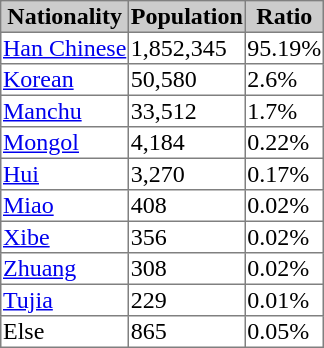<table border=1 style="border-collapse: collapse;">
<tr bgcolor=cccccc>
<th>Nationality</th>
<th>Population</th>
<th>Ratio</th>
</tr>
<tr>
<td><a href='#'>Han Chinese</a></td>
<td>1,852,345</td>
<td>95.19%</td>
</tr>
<tr>
<td><a href='#'>Korean</a></td>
<td>50,580</td>
<td>2.6%</td>
</tr>
<tr>
<td><a href='#'>Manchu</a></td>
<td>33,512</td>
<td>1.7%</td>
</tr>
<tr>
<td><a href='#'>Mongol</a></td>
<td>4,184</td>
<td>0.22%</td>
</tr>
<tr>
<td><a href='#'>Hui</a></td>
<td>3,270</td>
<td>0.17%</td>
</tr>
<tr>
<td><a href='#'>Miao</a></td>
<td>408</td>
<td>0.02%</td>
</tr>
<tr>
<td><a href='#'>Xibe</a></td>
<td>356</td>
<td>0.02%</td>
</tr>
<tr>
<td><a href='#'>Zhuang</a></td>
<td>308</td>
<td>0.02%</td>
</tr>
<tr>
<td><a href='#'>Tujia</a></td>
<td>229</td>
<td>0.01%</td>
</tr>
<tr>
<td>Else</td>
<td>865</td>
<td>0.05%</td>
</tr>
</table>
